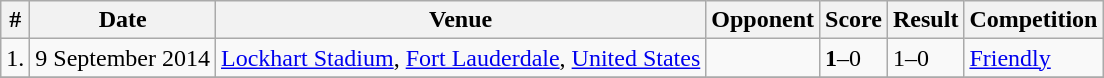<table class="wikitable" style="text-align: left;" align=center>
<tr>
<th>#</th>
<th>Date</th>
<th>Venue</th>
<th>Opponent</th>
<th>Score</th>
<th>Result</th>
<th>Competition</th>
</tr>
<tr>
<td>1.</td>
<td>9 September 2014</td>
<td><a href='#'>Lockhart Stadium</a>, <a href='#'>Fort Lauderdale</a>, <a href='#'>United States</a></td>
<td></td>
<td><strong>1</strong>–0</td>
<td>1–0</td>
<td><a href='#'>Friendly</a></td>
</tr>
<tr>
</tr>
</table>
